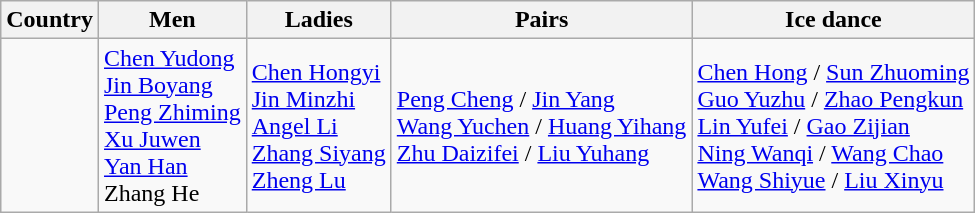<table class="wikitable">
<tr>
<th>Country</th>
<th>Men</th>
<th>Ladies</th>
<th>Pairs</th>
<th>Ice dance</th>
</tr>
<tr>
<td></td>
<td><a href='#'>Chen Yudong</a><br><a href='#'>Jin Boyang</a><br><a href='#'>Peng Zhiming</a><br><a href='#'>Xu Juwen</a><br><a href='#'>Yan Han</a><br>Zhang He</td>
<td><a href='#'>Chen Hongyi</a><br><a href='#'>Jin Minzhi</a><br><a href='#'>Angel Li</a><br><a href='#'>Zhang Siyang</a><br><a href='#'>Zheng Lu</a></td>
<td><a href='#'>Peng Cheng</a> / <a href='#'>Jin Yang</a><br><a href='#'>Wang Yuchen</a> / <a href='#'>Huang Yihang</a><br><a href='#'>Zhu Daizifei</a> / <a href='#'>Liu Yuhang</a></td>
<td><a href='#'>Chen Hong</a> / <a href='#'>Sun Zhuoming</a><br><a href='#'>Guo Yuzhu</a> / <a href='#'>Zhao Pengkun</a><br><a href='#'>Lin Yufei</a> / <a href='#'>Gao Zijian</a><br><a href='#'>Ning Wanqi</a> / <a href='#'>Wang Chao</a><br><a href='#'>Wang Shiyue</a> / <a href='#'>Liu Xinyu</a></td>
</tr>
</table>
